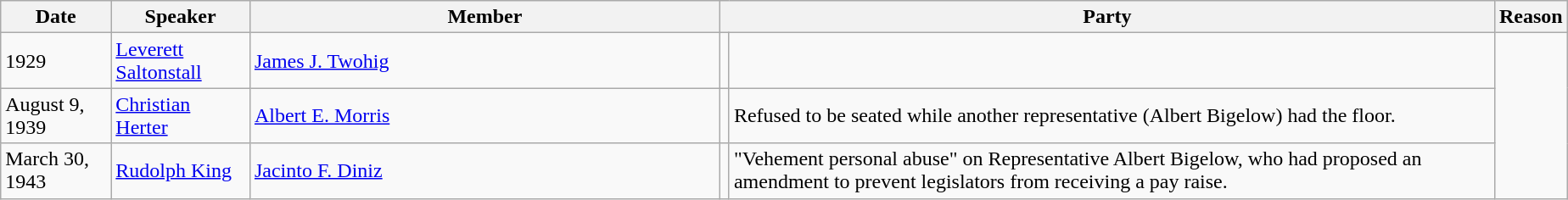<table class="wikitable" style="margin:1em; float: left;">
<tr>
<th>Date</th>
<th>Speaker</th>
<th width=30%>Member</th>
<th colspan=2>Party</th>
<th>Reason</th>
</tr>
<tr>
<td>1929</td>
<td><a href='#'>Leverett Saltonstall</a></td>
<td><a href='#'>James J. Twohig</a></td>
<td></td>
<td></td>
</tr>
<tr>
<td>August 9, 1939</td>
<td><a href='#'>Christian Herter</a></td>
<td><a href='#'>Albert E. Morris</a></td>
<td></td>
<td>Refused to be seated while another representative (Albert Bigelow) had the floor.</td>
</tr>
<tr>
<td>March 30, 1943</td>
<td><a href='#'>Rudolph King</a></td>
<td><a href='#'>Jacinto F. Diniz</a></td>
<td></td>
<td>"Vehement personal abuse" on Representative Albert Bigelow, who had proposed an amendment to prevent legislators from receiving a pay raise.</td>
</tr>
</table>
